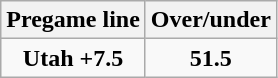<table class="wikitable">
<tr align="center">
<th style=>Pregame line</th>
<th style=>Over/under</th>
</tr>
<tr align="center">
<td><strong>Utah +7.5</strong></td>
<td><strong>51.5</strong></td>
</tr>
</table>
